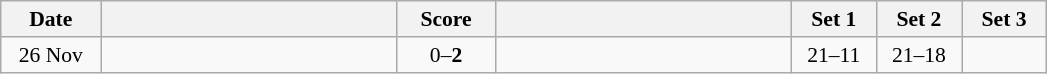<table class="wikitable" style="text-align: center; font-size:90% ">
<tr>
<th width="60">Date</th>
<th style="text-align:right; width:190px;"></th>
<th width="60">Score</th>
<th style="text-align:left; width:190px;"></th>
<th width="50">Set 1</th>
<th width="50">Set 2</th>
<th width="50">Set 3</th>
</tr>
<tr>
<td>26 Nov</td>
<td align=right></td>
<td align=center>0–<strong>2</strong></td>
<td style="text-align:left"><strong></strong></td>
<td>21–11</td>
<td>21–18</td>
</tr>
</table>
